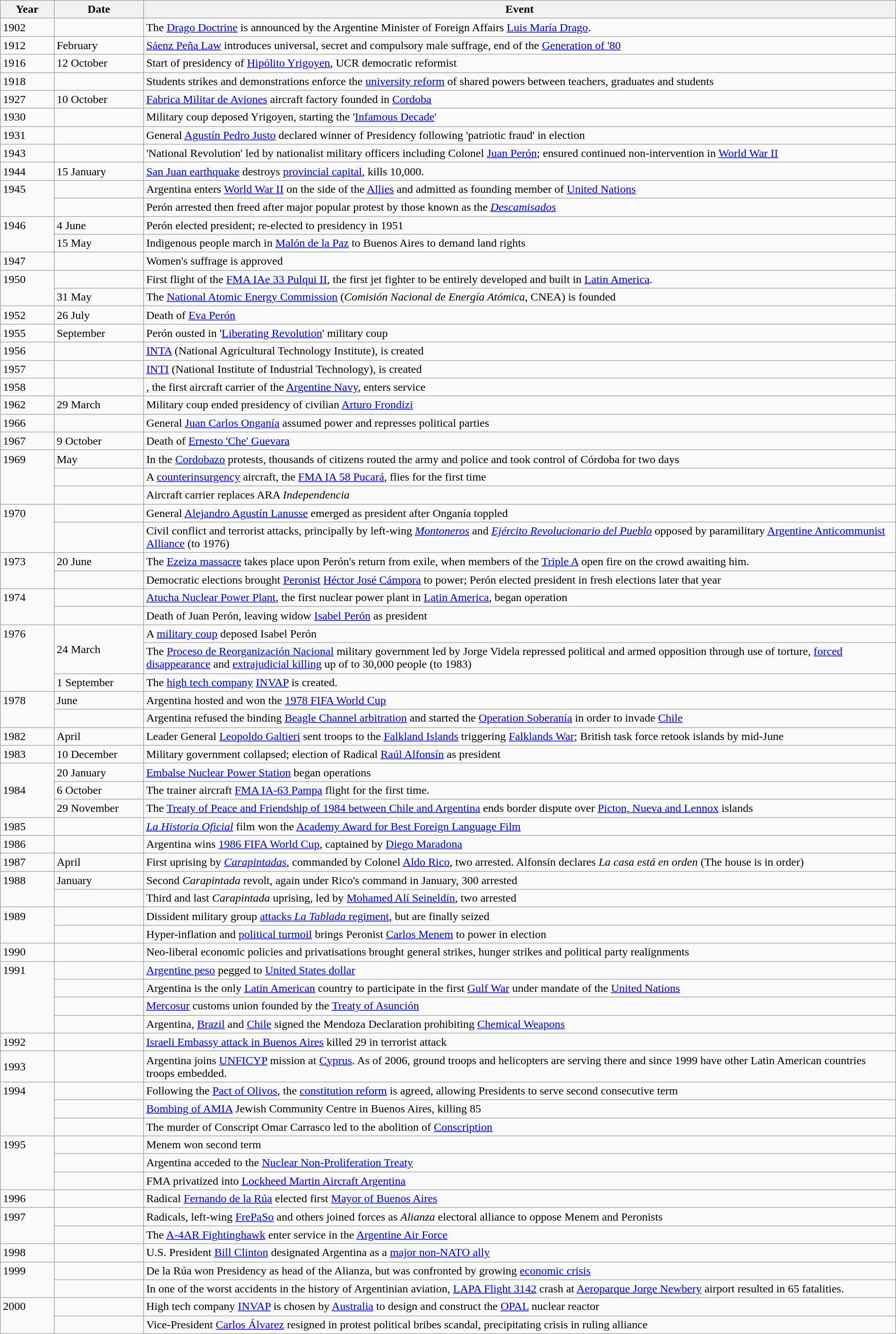<table class="wikitable" width="100%">
<tr>
<th style="width:6%">Year</th>
<th style="width:10%">Date</th>
<th>Event</th>
</tr>
<tr>
<td>1902</td>
<td></td>
<td>The <a href='#'>Drago Doctrine</a> is announced by the Argentine Minister of Foreign Affairs <a href='#'>Luis María Drago</a>.</td>
</tr>
<tr>
<td>1912</td>
<td>February</td>
<td><a href='#'>Sáenz Peña Law</a> introduces universal, secret and compulsory male suffrage, end of the <a href='#'>Generation of '80</a></td>
</tr>
<tr>
<td>1916</td>
<td>12 October</td>
<td>Start of presidency of <a href='#'>Hipólito Yrigoyen</a>, UCR democratic reformist</td>
</tr>
<tr>
<td>1918</td>
<td></td>
<td>Students strikes and demonstrations enforce the <a href='#'>university reform</a> of shared powers between teachers, graduates and students</td>
</tr>
<tr>
<td>1927</td>
<td>10 October</td>
<td><a href='#'>Fabrica Militar de Aviones</a> aircraft factory founded in <a href='#'>Cordoba</a></td>
</tr>
<tr>
<td>1930</td>
<td></td>
<td>Military coup deposed Yrigoyen, starting the '<a href='#'>Infamous Decade</a>'</td>
</tr>
<tr>
<td>1931</td>
<td></td>
<td>General <a href='#'>Agustín Pedro Justo</a> declared winner of Presidency following 'patriotic fraud' in election</td>
</tr>
<tr>
<td>1943</td>
<td></td>
<td>'National Revolution' led by nationalist military officers including Colonel <a href='#'>Juan Perón</a>; ensured continued non-intervention in <a href='#'>World War II</a></td>
</tr>
<tr>
<td>1944</td>
<td>15 January</td>
<td><a href='#'>San Juan earthquake</a> destroys <a href='#'>provincial capital</a>, kills 10,000.</td>
</tr>
<tr>
<td rowspan="2" valign="top">1945</td>
<td></td>
<td>Argentina enters <a href='#'>World War II</a> on the side of the <a href='#'>Allies</a> and admitted as founding member of <a href='#'>United Nations</a></td>
</tr>
<tr>
<td></td>
<td>Perón arrested then freed after major popular protest by those known as the <em><a href='#'>Descamisados</a></em></td>
</tr>
<tr>
<td rowspan="2" valign="top">1946</td>
<td>4 June</td>
<td>Perón elected president; re-elected to presidency in 1951</td>
</tr>
<tr>
<td>15 May</td>
<td>Indigenous people march in <a href='#'>Malón de la Paz</a> to Buenos Aires to demand land rights</td>
</tr>
<tr>
<td>1947</td>
<td></td>
<td>Women's suffrage is approved</td>
</tr>
<tr>
<td rowspan="2" valign="top">1950</td>
<td></td>
<td>First flight of the <a href='#'>FMA IAe 33 Pulqui II</a>, the first jet fighter to be entirely developed and built in <a href='#'>Latin America</a>.</td>
</tr>
<tr>
<td>31 May</td>
<td>The <a href='#'>National Atomic Energy Commission</a> (<em>Comisión Nacional de Energía Atómica</em>, CNEA) is founded</td>
</tr>
<tr>
<td>1952</td>
<td>26 July</td>
<td>Death of <a href='#'>Eva Perón</a></td>
</tr>
<tr>
<td>1955</td>
<td>September</td>
<td>Perón ousted in '<a href='#'>Liberating Revolution</a>' military coup</td>
</tr>
<tr>
<td>1956</td>
<td></td>
<td><a href='#'>INTA</a> (National Agricultural Technology Institute), is created</td>
</tr>
<tr>
<td>1957</td>
<td></td>
<td><a href='#'>INTI</a> (National Institute of Industrial Technology), is created</td>
</tr>
<tr>
<td>1958</td>
<td></td>
<td>, the first aircraft carrier of the <a href='#'>Argentine Navy</a>, enters service</td>
</tr>
<tr>
<td>1962</td>
<td>29 March</td>
<td>Military coup ended presidency of civilian <a href='#'>Arturo Frondizi</a></td>
</tr>
<tr>
<td>1966</td>
<td></td>
<td>General <a href='#'>Juan Carlos Onganía</a> assumed power and represses political parties</td>
</tr>
<tr>
<td>1967</td>
<td>9 October</td>
<td>Death of <a href='#'>Ernesto 'Che' Guevara</a></td>
</tr>
<tr>
<td rowspan="3" valign="top">1969</td>
<td>May</td>
<td>In the <a href='#'>Cordobazo</a> protests, thousands of citizens routed the army and police and took control of Córdoba for two days</td>
</tr>
<tr>
<td></td>
<td>A <a href='#'>counterinsurgency</a> aircraft, the <a href='#'>FMA IA 58 Pucará</a>, flies for the first time</td>
</tr>
<tr>
<td></td>
<td>Aircraft carrier  replaces ARA <em>Independencia</em></td>
</tr>
<tr>
<td rowspan="2" valign="top">1970</td>
<td></td>
<td>General <a href='#'>Alejandro Agustín Lanusse</a> emerged as president after Onganía toppled</td>
</tr>
<tr>
<td></td>
<td>Civil conflict and terrorist attacks, principally by left-wing <em><a href='#'>Montoneros</a></em> and <em><a href='#'>Ejército Revolucionario del Pueblo</a></em> opposed by paramilitary <a href='#'>Argentine Anticommunist Alliance</a> (to 1976)</td>
</tr>
<tr>
<td rowspan="2" valign="top">1973</td>
<td>20 June</td>
<td>The <a href='#'>Ezeiza massacre</a> takes place upon Perón's return from exile, when members of the <a href='#'>Triple A</a> open fire on the crowd awaiting him.</td>
</tr>
<tr>
<td></td>
<td>Democratic elections brought <a href='#'>Peronist</a> <a href='#'>Héctor José Cámpora</a> to power; Perón elected president in fresh elections later that year</td>
</tr>
<tr>
<td rowspan="2" valign="top">1974</td>
<td></td>
<td><a href='#'>Atucha Nuclear Power Plant</a>, the first nuclear power plant in <a href='#'>Latin America</a>, began operation</td>
</tr>
<tr>
<td></td>
<td>Death of Juan Perón, leaving widow <a href='#'>Isabel Perón</a> as president</td>
</tr>
<tr>
<td rowspan="3" valign="top">1976</td>
<td rowspan="2">24 March</td>
<td>A <a href='#'>military coup</a> deposed Isabel Perón</td>
</tr>
<tr>
<td>The <a href='#'>Proceso de Reorganización Nacional</a> military government led by Jorge Videla repressed political and armed opposition through use of torture, <a href='#'>forced disappearance</a> and <a href='#'>extrajudicial killing</a> up of to 30,000 people (to 1983)</td>
</tr>
<tr>
<td>1 September</td>
<td>The <a href='#'>high tech company</a> <a href='#'>INVAP</a> is created.</td>
</tr>
<tr>
<td rowspan="2" valign="top">1978</td>
<td>June</td>
<td>Argentina hosted and won the <a href='#'>1978 FIFA World Cup</a></td>
</tr>
<tr>
<td></td>
<td>Argentina refused the binding <a href='#'>Beagle Channel arbitration</a> and started the <a href='#'>Operation Soberanía</a> in order to invade <a href='#'>Chile</a></td>
</tr>
<tr>
<td>1982</td>
<td>April</td>
<td>Leader General <a href='#'>Leopoldo Galtieri</a> sent troops to the <a href='#'>Falkland Islands</a> triggering <a href='#'>Falklands War</a>; British task force retook islands by mid-June</td>
</tr>
<tr>
<td>1983</td>
<td>10 December</td>
<td>Military government collapsed; election of Radical <a href='#'>Raúl Alfonsín</a> as president</td>
</tr>
<tr>
<td rowspan="3">1984</td>
<td>20 January</td>
<td><a href='#'>Embalse Nuclear Power Station</a> began operations</td>
</tr>
<tr>
<td>6 October</td>
<td>The trainer aircraft <a href='#'>FMA IA-63 Pampa</a> flight for the first time.</td>
</tr>
<tr>
<td>29 November</td>
<td>The <a href='#'>Treaty of Peace and Friendship of 1984 between Chile and Argentina</a> ends border dispute over <a href='#'>Picton, Nueva and Lennox</a> islands</td>
</tr>
<tr>
<td>1985</td>
<td></td>
<td><em><a href='#'>La Historia Oficial</a></em> film won the <a href='#'>Academy Award for Best Foreign Language Film</a></td>
</tr>
<tr>
<td>1986</td>
<td></td>
<td>Argentina wins <a href='#'>1986 FIFA World Cup</a>, captained by <a href='#'>Diego Maradona</a></td>
</tr>
<tr>
<td>1987</td>
<td>April</td>
<td>First uprising by <em><a href='#'>Carapintadas</a></em>, commanded by Colonel <a href='#'>Aldo Rico</a>, two arrested. Alfonsín declares <em>La casa está en orden</em> (The house is in order)</td>
</tr>
<tr>
<td rowspan="2" valign="top">1988</td>
<td>January</td>
<td>Second <em>Carapintada</em> revolt, again under Rico's command in January, 300 arrested</td>
</tr>
<tr>
<td></td>
<td>Third and last <em>Carapintada</em> uprising, led by <a href='#'>Mohamed Alí Seineldín</a>, two arrested</td>
</tr>
<tr>
<td rowspan="2" valign="top">1989</td>
<td></td>
<td>Dissident military group <a href='#'>attacks <em>La Tablada</em> regiment</a>, but are finally seized</td>
</tr>
<tr>
<td></td>
<td>Hyper-inflation and <a href='#'>political turmoil</a> brings Peronist <a href='#'>Carlos Menem</a> to power in election</td>
</tr>
<tr>
<td>1990</td>
<td></td>
<td>Neo-liberal economic policies and privatisations brought general strikes, hunger strikes and political party realignments</td>
</tr>
<tr>
<td rowspan="4" valign="top">1991</td>
<td></td>
<td><a href='#'>Argentine peso</a> pegged to <a href='#'>United States dollar</a></td>
</tr>
<tr>
<td></td>
<td>Argentina is the only <a href='#'>Latin American</a> country to participate in the first <a href='#'>Gulf War</a> under mandate of the <a href='#'>United Nations</a></td>
</tr>
<tr>
<td></td>
<td><a href='#'>Mercosur</a> customs union founded by the <a href='#'>Treaty of Asunción</a></td>
</tr>
<tr>
<td></td>
<td>Argentina, <a href='#'>Brazil</a> and <a href='#'>Chile</a> signed the Mendoza Declaration prohibiting <a href='#'>Chemical Weapons</a></td>
</tr>
<tr>
<td>1992</td>
<td></td>
<td><a href='#'>Israeli Embassy attack in Buenos Aires</a> killed 29 in terrorist attack</td>
</tr>
<tr>
<td>1993</td>
<td></td>
<td>Argentina joins <a href='#'>UNFICYP</a> mission at <a href='#'>Cyprus</a>. As of 2006, ground troops and helicopters are serving there and since 1999 have other Latin American countries troops embedded.</td>
</tr>
<tr>
<td rowspan="3" valign="top">1994</td>
<td></td>
<td>Following the <a href='#'>Pact of Olivos</a>, the <a href='#'>constitution reform</a> is agreed, allowing Presidents to serve second consecutive term</td>
</tr>
<tr>
<td></td>
<td><a href='#'>Bombing of AMIA</a> Jewish Community Centre in Buenos Aires, killing 85</td>
</tr>
<tr>
<td></td>
<td>The murder of Conscript Omar Carrasco led to the abolition of <a href='#'>Conscription</a></td>
</tr>
<tr>
<td rowspan="3" valign="top">1995</td>
<td></td>
<td>Menem won second term</td>
</tr>
<tr>
<td></td>
<td>Argentina acceded to the <a href='#'>Nuclear Non-Proliferation Treaty</a></td>
</tr>
<tr>
<td></td>
<td>FMA privatized into <a href='#'>Lockheed Martin Aircraft Argentina</a></td>
</tr>
<tr>
<td>1996</td>
<td></td>
<td>Radical <a href='#'>Fernando de la Rúa</a> elected first <a href='#'>Mayor of Buenos Aires</a></td>
</tr>
<tr>
<td rowspan="2" valign="top">1997</td>
<td></td>
<td>Radicals, left-wing <a href='#'>FrePaSo</a> and others joined forces as <em>Alianza</em> electoral alliance to oppose Menem and Peronists</td>
</tr>
<tr>
<td></td>
<td>The <a href='#'>A-4AR Fightinghawk</a> enter service in the <a href='#'>Argentine Air Force</a></td>
</tr>
<tr>
<td>1998</td>
<td></td>
<td>U.S. President <a href='#'>Bill Clinton</a> designated Argentina as a <a href='#'>major non-NATO ally</a></td>
</tr>
<tr>
<td rowspan="2" valign="top">1999</td>
<td></td>
<td>De la Rúa won Presidency as head of the Alianza, but was confronted by growing <a href='#'>economic crisis</a></td>
</tr>
<tr>
<td></td>
<td>In one of the worst accidents in the history of Argentinian aviation, <a href='#'>LAPA Flight 3142</a> crash at <a href='#'>Aeroparque Jorge Newbery</a> airport resulted in 65 fatalities.</td>
</tr>
<tr>
<td rowspan="2" valign="top">2000</td>
<td></td>
<td>High tech company <a href='#'>INVAP</a> is chosen by <a href='#'>Australia</a> to design and construct the <a href='#'>OPAL</a> nuclear reactor</td>
</tr>
<tr>
<td></td>
<td>Vice-President <a href='#'>Carlos Álvarez</a> resigned in protest political bribes scandal, precipitating crisis in ruling alliance</td>
</tr>
</table>
